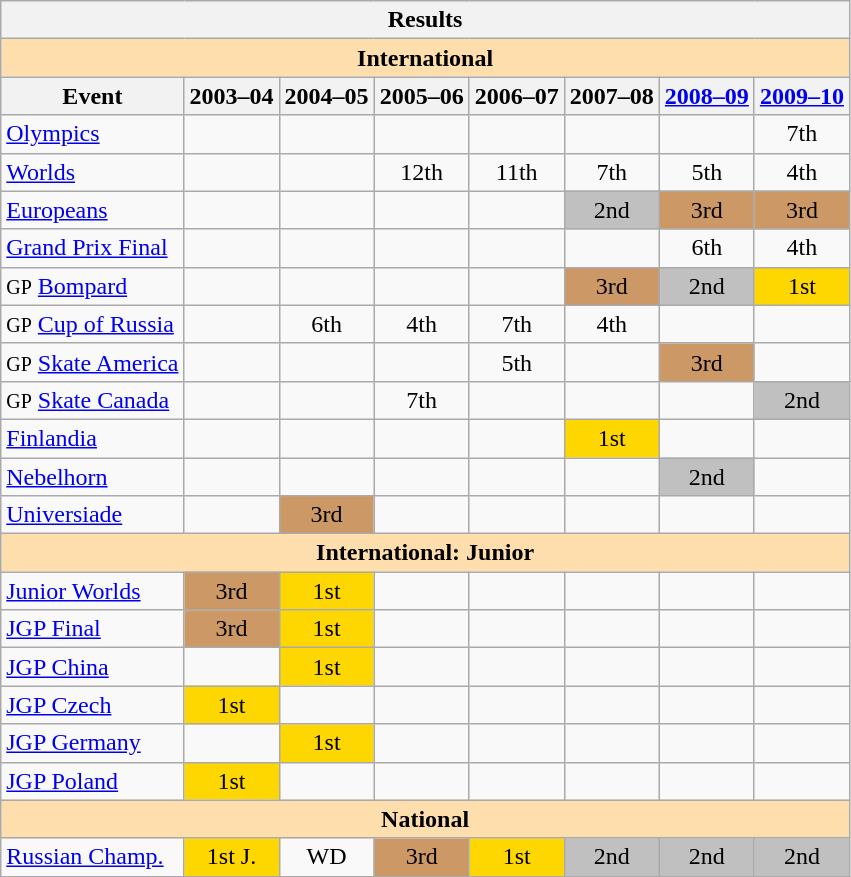<table class="wikitable" style="text-align:center">
<tr>
<th colspan=8 align=center><strong>Results</strong></th>
</tr>
<tr>
<th style="background-color: #ffdead; " colspan=8 align=center><strong>International</strong></th>
</tr>
<tr>
<th>Event</th>
<th>2003–04</th>
<th>2004–05</th>
<th>2005–06</th>
<th>2006–07</th>
<th>2007–08</th>
<th><a href='#'>2008–09</a></th>
<th><a href='#'>2009–10</a></th>
</tr>
<tr>
<td align=left><a href='#'>Olympics</a></td>
<td></td>
<td></td>
<td></td>
<td></td>
<td></td>
<td></td>
<td>7th</td>
</tr>
<tr>
<td align=left><a href='#'>Worlds</a></td>
<td></td>
<td></td>
<td>12th</td>
<td>11th</td>
<td>7th</td>
<td>5th</td>
<td>4th</td>
</tr>
<tr>
<td align=left><a href='#'>Europeans</a></td>
<td></td>
<td></td>
<td></td>
<td></td>
<td bgcolor=silver>2nd</td>
<td bgcolor=cc9966>3rd</td>
<td bgcolor=cc9966>3rd</td>
</tr>
<tr>
<td align=left><a href='#'>Grand Prix Final</a></td>
<td></td>
<td></td>
<td></td>
<td></td>
<td></td>
<td>6th</td>
<td>4th</td>
</tr>
<tr>
<td align=left><small>GP</small> <a href='#'>Bompard</a></td>
<td></td>
<td></td>
<td></td>
<td></td>
<td bgcolor=cc9966>3rd</td>
<td bgcolor=silver>2nd</td>
<td bgcolor=gold>1st</td>
</tr>
<tr>
<td align=left><small>GP</small> <a href='#'>Cup of Russia</a></td>
<td></td>
<td>6th</td>
<td>4th</td>
<td>7th</td>
<td>4th</td>
<td></td>
<td></td>
</tr>
<tr>
<td align=left><small>GP</small> <a href='#'>Skate America</a></td>
<td></td>
<td></td>
<td></td>
<td>5th</td>
<td></td>
<td bgcolor=cc9966>3rd</td>
<td></td>
</tr>
<tr>
<td align=left><small>GP</small> <a href='#'>Skate Canada</a></td>
<td></td>
<td></td>
<td>7th</td>
<td></td>
<td></td>
<td></td>
<td bgcolor=silver>2nd</td>
</tr>
<tr>
<td align=left><a href='#'>Finlandia</a></td>
<td></td>
<td></td>
<td></td>
<td></td>
<td bgcolor=gold>1st</td>
<td></td>
<td></td>
</tr>
<tr>
<td align=left><a href='#'>Nebelhorn</a></td>
<td></td>
<td></td>
<td></td>
<td></td>
<td></td>
<td bgcolor=silver>2nd</td>
<td></td>
</tr>
<tr>
<td align=left><a href='#'>Universiade</a></td>
<td></td>
<td bgcolor=cc9966>3rd</td>
<td></td>
<td></td>
<td></td>
<td></td>
<td></td>
</tr>
<tr>
<th style="background-color: #ffdead; " colspan=8 align=center><strong>International: Junior</strong></th>
</tr>
<tr>
<td align=left><a href='#'>Junior Worlds</a></td>
<td bgcolor=cc9966>3rd</td>
<td bgcolor=gold>1st</td>
<td></td>
<td></td>
<td></td>
<td></td>
<td></td>
</tr>
<tr>
<td align=left><a href='#'>JGP Final</a></td>
<td bgcolor=cc9966>3rd</td>
<td bgcolor=gold>1st</td>
<td></td>
<td></td>
<td></td>
<td></td>
<td></td>
</tr>
<tr>
<td align=left><a href='#'>JGP China</a></td>
<td></td>
<td bgcolor=gold>1st</td>
<td></td>
<td></td>
<td></td>
<td></td>
<td></td>
</tr>
<tr>
<td align=left><a href='#'>JGP Czech</a></td>
<td bgcolor=gold>1st</td>
<td></td>
<td></td>
<td></td>
<td></td>
<td></td>
<td></td>
</tr>
<tr>
<td align=left><a href='#'>JGP Germany</a></td>
<td></td>
<td bgcolor=gold>1st</td>
<td></td>
<td></td>
<td></td>
<td></td>
<td></td>
</tr>
<tr>
<td align=left><a href='#'>JGP Poland</a></td>
<td bgcolor=gold>1st</td>
<td></td>
<td></td>
<td></td>
<td></td>
<td></td>
<td></td>
</tr>
<tr>
<th style="background-color: #ffdead; " colspan=8 align=center><strong>National</strong></th>
</tr>
<tr>
<td align=left><a href='#'>Russian Champ.</a></td>
<td bgcolor=gold>1st J.</td>
<td>WD</td>
<td bgcolor=cc9966>3rd</td>
<td bgcolor=gold>1st</td>
<td bgcolor=silver>2nd</td>
<td bgcolor=silver>2nd</td>
<td bgcolor=silver>2nd</td>
</tr>
</table>
